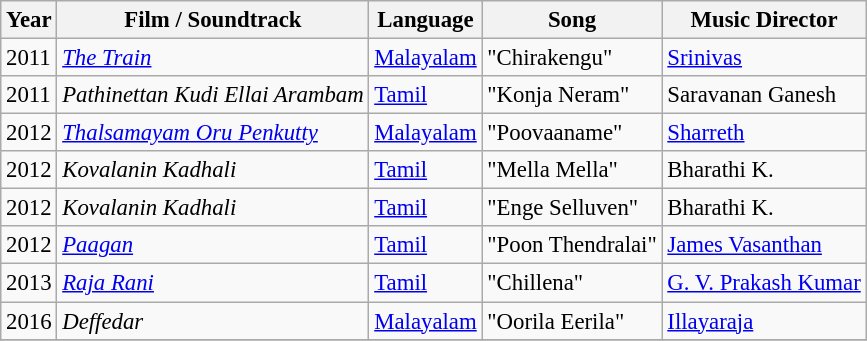<table class="wikitable sortable" style="font-size: 95%;">
<tr>
<th>Year</th>
<th>Film / Soundtrack</th>
<th>Language</th>
<th>Song</th>
<th>Music Director</th>
</tr>
<tr>
<td>2011</td>
<td><em><a href='#'>The Train</a></em></td>
<td><a href='#'>Malayalam</a></td>
<td>"Chirakengu"</td>
<td><a href='#'>Srinivas</a></td>
</tr>
<tr>
<td>2011</td>
<td><em>Pathinettan Kudi Ellai Arambam</em></td>
<td><a href='#'>Tamil</a></td>
<td>"Konja Neram"</td>
<td>Saravanan Ganesh</td>
</tr>
<tr>
<td>2012</td>
<td><em><a href='#'>Thalsamayam Oru Penkutty</a></em></td>
<td><a href='#'>Malayalam</a></td>
<td>"Poovaaname"</td>
<td><a href='#'>Sharreth</a></td>
</tr>
<tr>
<td>2012</td>
<td><em>Kovalanin Kadhali</em></td>
<td><a href='#'>Tamil</a></td>
<td>"Mella Mella"</td>
<td>Bharathi K.</td>
</tr>
<tr>
<td>2012</td>
<td><em>Kovalanin Kadhali</em></td>
<td><a href='#'>Tamil</a></td>
<td>"Enge Selluven"</td>
<td>Bharathi K.</td>
</tr>
<tr>
<td>2012</td>
<td><em><a href='#'>Paagan</a></em></td>
<td><a href='#'>Tamil</a></td>
<td>"Poon Thendralai"</td>
<td><a href='#'>James Vasanthan</a></td>
</tr>
<tr>
<td>2013</td>
<td><em><a href='#'>Raja Rani</a></em></td>
<td><a href='#'>Tamil</a></td>
<td>"Chillena"</td>
<td><a href='#'>G. V. Prakash Kumar</a></td>
</tr>
<tr>
<td>2016</td>
<td><em>Deffedar</em></td>
<td><a href='#'>Malayalam</a></td>
<td>"Oorila Eerila"</td>
<td><a href='#'>Illayaraja</a></td>
</tr>
<tr>
</tr>
</table>
